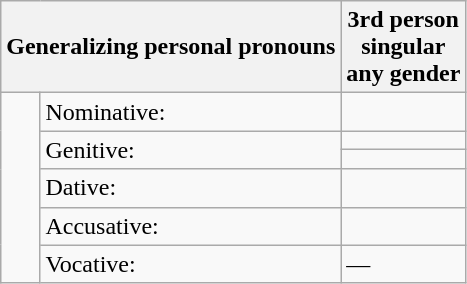<table class="wikitable">
<tr>
<th colspan="2"><strong>Generalizing personal pronouns</strong></th>
<th>3rd person <br> singular <br> any gender</th>
</tr>
<tr>
<td rowspan="6" style="width:5en"> </td>
<td>Nominative:</td>
<td><em></em></td>
</tr>
<tr>
<td rowspan="2">Genitive:</td>
<td><em></em></td>
</tr>
<tr>
<td><em></em></td>
</tr>
<tr>
<td>Dative:</td>
<td><em></em></td>
</tr>
<tr>
<td>Accusative:</td>
<td><em></em></td>
</tr>
<tr>
<td>Vocative:</td>
<td>—</td>
</tr>
</table>
